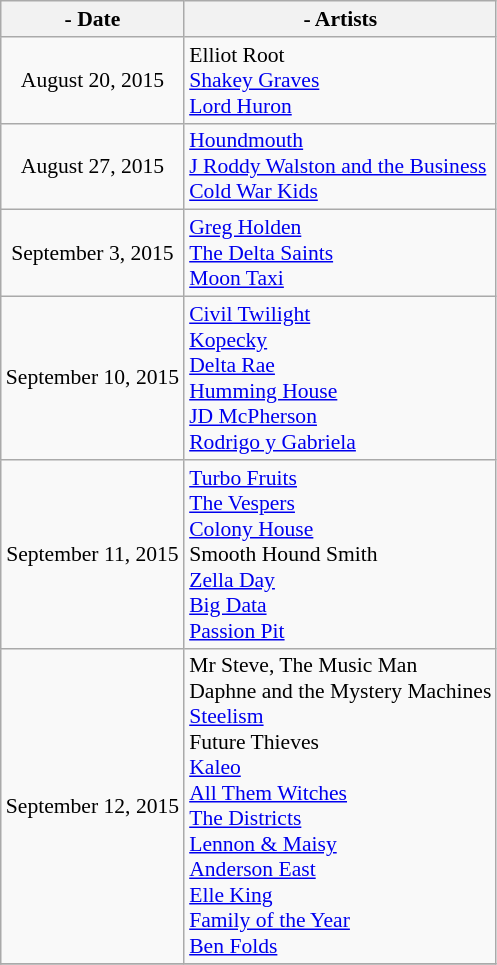<table class="wikitable" style="font-size: 90%">
<tr>
<th>- Date</th>
<th>- Artists</th>
</tr>
<tr>
<td align="center">August 20, 2015</td>
<td>Elliot Root<br><a href='#'>Shakey Graves</a><br><a href='#'>Lord Huron</a></td>
</tr>
<tr>
<td align="center">August 27, 2015</td>
<td><a href='#'>Houndmouth</a><br><a href='#'>J Roddy Walston and the Business</a><br><a href='#'>Cold War Kids</a></td>
</tr>
<tr>
<td align="center">September 3, 2015</td>
<td><a href='#'>Greg Holden</a><br><a href='#'>The Delta Saints</a><br><a href='#'>Moon Taxi</a></td>
</tr>
<tr>
<td align="center">September 10, 2015</td>
<td><a href='#'>Civil Twilight</a><br><a href='#'>Kopecky</a><br><a href='#'>Delta Rae</a><br><a href='#'>Humming House</a><br><a href='#'>JD McPherson</a><br><a href='#'>Rodrigo y Gabriela</a></td>
</tr>
<tr>
<td align="center">September 11, 2015</td>
<td><a href='#'>Turbo Fruits</a><br><a href='#'>The Vespers</a><br><a href='#'>Colony House</a><br>Smooth Hound Smith<br><a href='#'>Zella Day</a><br><a href='#'>Big Data</a><br><a href='#'>Passion Pit</a></td>
</tr>
<tr>
<td align="center">September 12, 2015</td>
<td>Mr Steve, The Music Man<br>Daphne and the Mystery Machines<br><a href='#'>Steelism</a><br>Future Thieves<br><a href='#'>Kaleo</a><br><a href='#'>All Them Witches</a><br><a href='#'>The Districts</a><br><a href='#'>Lennon & Maisy</a><br><a href='#'>Anderson East</a><br><a href='#'>Elle King</a><br><a href='#'>Family of the Year</a><br><a href='#'>Ben Folds</a></td>
</tr>
<tr>
</tr>
</table>
